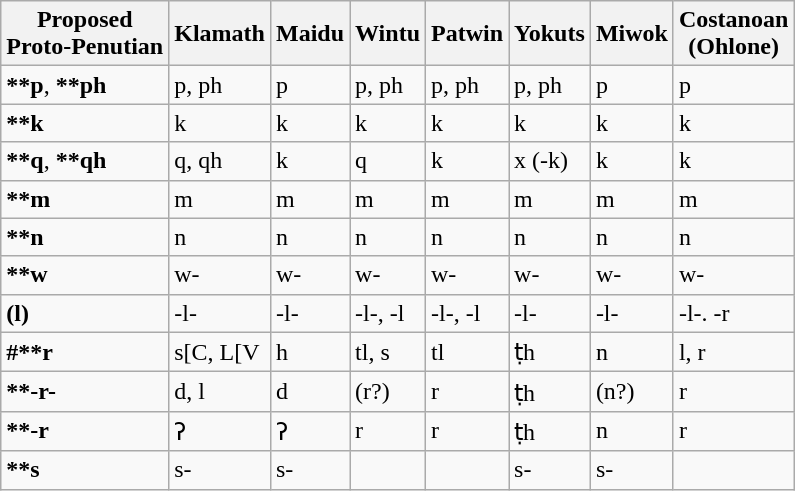<table class="wikitable">
<tr>
<th c=pen>Proposed <br>Proto-Penutian</th>
<th c=klm>Klamath</th>
<th c=mai>Maidu</th>
<th c=win>Wintu</th>
<th c=pat>Patwin</th>
<th c=yok>Yokuts</th>
<th c=miw>Miwok</th>
<th c=ohl>Costanoan <br>(Ohlone)</th>
</tr>
<tr>
<td c=pen><strong>**p</strong>, <strong>**ph</strong></td>
<td c=klm>p, ph</td>
<td c=mai>p</td>
<td c=win>p, ph</td>
<td c=pat>p, ph</td>
<td c=yok>p, ph</td>
<td c=miw>p</td>
<td c=ohl>p</td>
</tr>
<tr>
<td c=pen><strong>**k</strong></td>
<td c=klm>k</td>
<td c=mai>k</td>
<td c=win>k</td>
<td c=pat>k</td>
<td c=yok>k</td>
<td c=miw>k</td>
<td c=ohl>k</td>
</tr>
<tr>
<td c=pen><strong>**q</strong>, <strong>**qh</strong></td>
<td c=klm>q, qh</td>
<td c=mai>k</td>
<td c=win>q</td>
<td c=pat>k</td>
<td c=yok>x (-k)</td>
<td c=miw>k</td>
<td c=ohl>k</td>
</tr>
<tr>
<td c=pen><strong>**m</strong></td>
<td c=klm>m</td>
<td c=mai>m</td>
<td c=win>m</td>
<td c=pat>m</td>
<td c=yok>m</td>
<td c=miw>m</td>
<td c=ohl>m</td>
</tr>
<tr>
<td c=pen><strong>**n</strong></td>
<td c=klm>n</td>
<td c=mai>n</td>
<td c=win>n</td>
<td c=pat>n</td>
<td c=yok>n</td>
<td c=miw>n</td>
<td c=ohl>n</td>
</tr>
<tr>
<td c=pen><strong>**w</strong></td>
<td c=klm>w-</td>
<td c=mai>w-</td>
<td c=win>w-</td>
<td c=pat>w-</td>
<td c=yok>w-</td>
<td c=miw>w-</td>
<td c=ohl>w-</td>
</tr>
<tr>
<td c=pen><strong>(l)</strong></td>
<td c=klm>-l-</td>
<td c=mai>-l-</td>
<td c=win>-l-, -l</td>
<td c=pat>-l-, -l</td>
<td c=yok>-l-</td>
<td c=miw>-l-</td>
<td c=ohl>-l-. -r</td>
</tr>
<tr>
<td c=pen><strong>#**r</strong></td>
<td c=klm>s[C, L[V</td>
<td c=mai>h</td>
<td c=win>tl, s</td>
<td c=pat>tl</td>
<td c=yok>ṭh</td>
<td c=miw>n</td>
<td c=ohl>l, r</td>
</tr>
<tr>
<td c=pen><strong>**-r-</strong></td>
<td c=klm>d, l</td>
<td c=mai>d</td>
<td c=win>(r?)</td>
<td c=pat>r</td>
<td c=yok>ṭh</td>
<td c=miw>(n?)</td>
<td c=ohl>r</td>
</tr>
<tr>
<td c=pen><strong>**-r</strong></td>
<td c=klm>ʔ</td>
<td c=mai>ʔ</td>
<td c=win>r</td>
<td c=pat>r</td>
<td c=yok>ṭh</td>
<td c=miw>n</td>
<td c=ohl>r</td>
</tr>
<tr>
<td c=pen><strong>**s</strong></td>
<td c=klm>s-</td>
<td c=mai>s-</td>
<td c=win></td>
<td c=pat></td>
<td c=yok>s-</td>
<td c=miw>s-</td>
<td c=ohl></td>
</tr>
</table>
